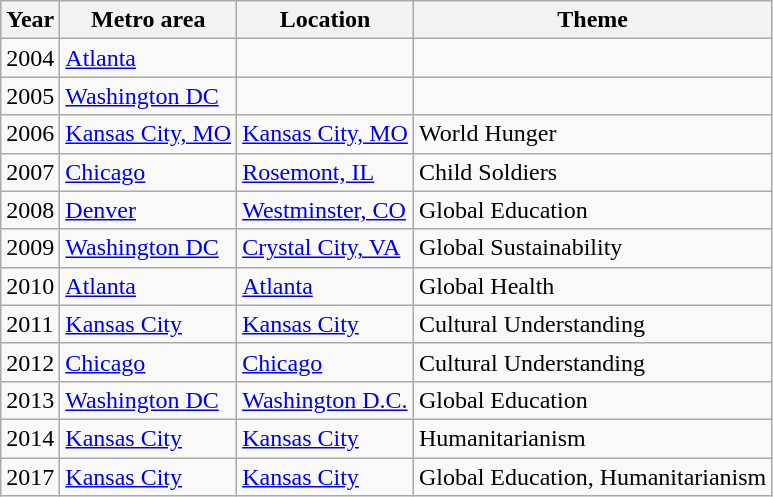<table class="wikitable sortable">
<tr>
<th>Year</th>
<th>Metro area</th>
<th>Location</th>
<th>Theme</th>
</tr>
<tr>
<td>2004</td>
<td><a href='#'>Atlanta</a></td>
<td></td>
<td></td>
</tr>
<tr>
<td>2005</td>
<td><a href='#'>Washington DC</a></td>
<td></td>
<td></td>
</tr>
<tr>
<td>2006</td>
<td><a href='#'>Kansas City, MO</a></td>
<td><a href='#'>Kansas City, MO</a></td>
<td>World Hunger</td>
</tr>
<tr>
<td>2007</td>
<td><a href='#'>Chicago</a></td>
<td><a href='#'>Rosemont, IL</a></td>
<td>Child Soldiers</td>
</tr>
<tr>
<td>2008</td>
<td><a href='#'>Denver</a></td>
<td><a href='#'>Westminster, CO</a></td>
<td>Global Education</td>
</tr>
<tr>
<td>2009</td>
<td><a href='#'>Washington DC</a></td>
<td><a href='#'>Crystal City, VA</a></td>
<td>Global Sustainability</td>
</tr>
<tr>
<td>2010</td>
<td><a href='#'>Atlanta</a></td>
<td><a href='#'>Atlanta</a></td>
<td>Global Health</td>
</tr>
<tr>
<td>2011</td>
<td><a href='#'>Kansas City</a></td>
<td><a href='#'>Kansas City</a></td>
<td>Cultural Understanding</td>
</tr>
<tr>
<td>2012</td>
<td><a href='#'>Chicago</a></td>
<td><a href='#'>Chicago</a></td>
<td>Cultural Understanding</td>
</tr>
<tr>
<td>2013</td>
<td><a href='#'>Washington DC</a></td>
<td><a href='#'>Washington D.C.</a></td>
<td>Global Education</td>
</tr>
<tr>
<td>2014</td>
<td><a href='#'>Kansas City</a></td>
<td><a href='#'>Kansas City</a></td>
<td>Humanitarianism</td>
</tr>
<tr>
<td>2017</td>
<td><a href='#'>Kansas City</a></td>
<td><a href='#'>Kansas City</a></td>
<td>Global Education, Humanitarianism</td>
</tr>
</table>
